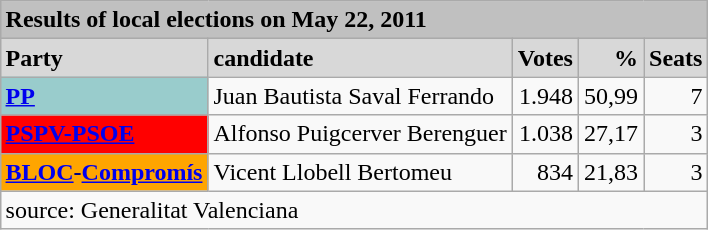<table class="wikitable" style="margin:1em auto;">
<tr>
<td colspan="6" style="background:silver;"><strong>Results of local elections on May 22, 2011</strong></td>
</tr>
<tr style="background:#d8d8d8;">
<td><strong>Party</strong></td>
<td style="text-align:left;"><strong> candidate</strong></td>
<td style="text-align:right;"><strong>Votes</strong></td>
<td style="text-align:right;"><strong>%</strong></td>
<td style="text-align:right;"><strong>Seats</strong></td>
</tr>
<tr>
<td style="background:#9cc; color:navy;"><strong><a href='#'>PP</a></strong></td>
<td style="text-align:left;">Juan Bautista Saval Ferrando</td>
<td style="text-align:right;">1.948</td>
<td style="text-align:right;">50,99</td>
<td style="text-align:right;">7</td>
</tr>
<tr>
<td style="background:#f00; color:navy;"><strong><a href='#'>PSPV-PSOE</a></strong></td>
<td style="text-align:left;">Alfonso Puigcerver Berenguer</td>
<td style="text-align:right;">1.038</td>
<td style="text-align:right;">27,17</td>
<td style="text-align:right;">3</td>
</tr>
<tr>
<td style="background:orange; color:navy;"><strong><a href='#'>BLOC</a>-<a href='#'>Compromís</a></strong></td>
<td style="text-align:left;">Vicent Llobell Bertomeu</td>
<td style="text-align:right;">834</td>
<td style="text-align:right;">21,83</td>
<td style="text-align:right;">3</td>
</tr>
<tr>
<td colspan="6">source: Generalitat Valenciana</td>
</tr>
</table>
